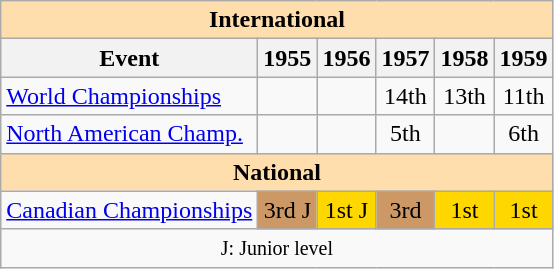<table class="wikitable" style="text-align:center">
<tr>
<th style="background-color: #ffdead; " colspan=6 align=center>International</th>
</tr>
<tr>
<th>Event</th>
<th>1955</th>
<th>1956</th>
<th>1957</th>
<th>1958</th>
<th>1959</th>
</tr>
<tr>
<td align=left><a href='#'>World Championships</a></td>
<td></td>
<td></td>
<td>14th</td>
<td>13th</td>
<td>11th</td>
</tr>
<tr>
<td align=left><a href='#'>North American Champ.</a></td>
<td></td>
<td></td>
<td>5th</td>
<td></td>
<td>6th</td>
</tr>
<tr>
<th style="background-color: #ffdead; " colspan=6 align=center>National</th>
</tr>
<tr>
<td align=left><a href='#'>Canadian Championships</a></td>
<td bgcolor=cc9966>3rd J</td>
<td bgcolor=gold>1st J</td>
<td bgcolor=cc9966>3rd</td>
<td bgcolor=gold>1st</td>
<td bgcolor=gold>1st</td>
</tr>
<tr>
<td colspan=6 align=center><small> J: Junior level </small></td>
</tr>
</table>
